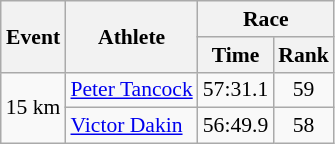<table class="wikitable" border="1" style="font-size:90%">
<tr>
<th rowspan=2>Event</th>
<th rowspan=2>Athlete</th>
<th colspan=2>Race</th>
</tr>
<tr>
<th>Time</th>
<th>Rank</th>
</tr>
<tr>
<td rowspan=2>15 km</td>
<td><a href='#'>Peter Tancock</a></td>
<td align=center>57:31.1</td>
<td align=center>59</td>
</tr>
<tr>
<td><a href='#'>Victor Dakin</a></td>
<td align=center>56:49.9</td>
<td align=center>58</td>
</tr>
</table>
